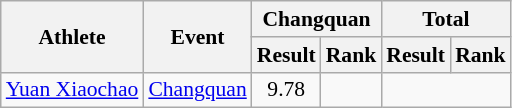<table class=wikitable style="font-size:90%">
<tr>
<th rowspan="2">Athlete</th>
<th rowspan="2">Event</th>
<th colspan="2">Changquan</th>
<th colspan="2">Total</th>
</tr>
<tr>
<th>Result</th>
<th>Rank</th>
<th>Result</th>
<th>Rank</th>
</tr>
<tr>
<td><a href='#'>Yuan Xiaochao</a></td>
<td><a href='#'>Changquan</a></td>
<td align=center>9.78</td>
<td align=center></td>
</tr>
</table>
